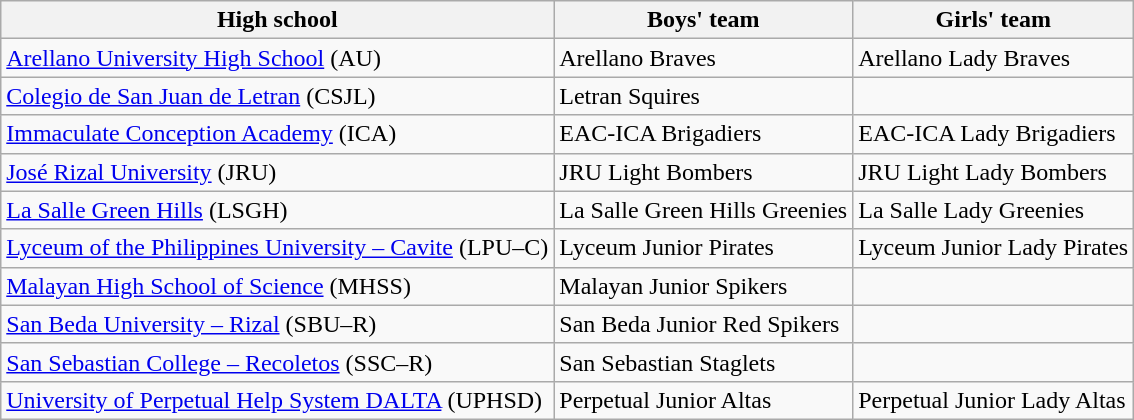<table class="wikitable">
<tr>
<th>High school</th>
<th>Boys' team</th>
<th>Girls' team</th>
</tr>
<tr>
<td><a href='#'>Arellano University High School</a> (AU)</td>
<td>Arellano Braves</td>
<td>Arellano Lady Braves</td>
</tr>
<tr>
<td><a href='#'>Colegio de San Juan de Letran</a> (CSJL)</td>
<td>Letran Squires</td>
<td></td>
</tr>
<tr>
<td><a href='#'>Immaculate Conception Academy</a> (ICA)</td>
<td>EAC-ICA Brigadiers</td>
<td>EAC-ICA Lady Brigadiers</td>
</tr>
<tr>
<td><a href='#'>José Rizal University</a> (JRU)</td>
<td>JRU Light Bombers</td>
<td>JRU Light Lady Bombers</td>
</tr>
<tr>
<td><a href='#'>La Salle Green Hills</a> (LSGH)</td>
<td>La Salle Green Hills Greenies</td>
<td>La Salle Lady Greenies</td>
</tr>
<tr>
<td><a href='#'>Lyceum of the Philippines University – Cavite</a> (LPU–C)</td>
<td>Lyceum Junior Pirates</td>
<td>Lyceum Junior Lady Pirates</td>
</tr>
<tr>
<td><a href='#'>Malayan High School of Science</a> (MHSS)</td>
<td>Malayan Junior Spikers</td>
<td></td>
</tr>
<tr>
<td><a href='#'>San Beda University – Rizal</a> (SBU–R)</td>
<td>San Beda Junior Red Spikers</td>
<td></td>
</tr>
<tr>
<td><a href='#'>San Sebastian College – Recoletos</a> (SSC–R)</td>
<td>San Sebastian Staglets</td>
<td></td>
</tr>
<tr>
<td><a href='#'>University of Perpetual Help System DALTA</a> (UPHSD)</td>
<td>Perpetual Junior Altas</td>
<td>Perpetual Junior Lady Altas</td>
</tr>
</table>
